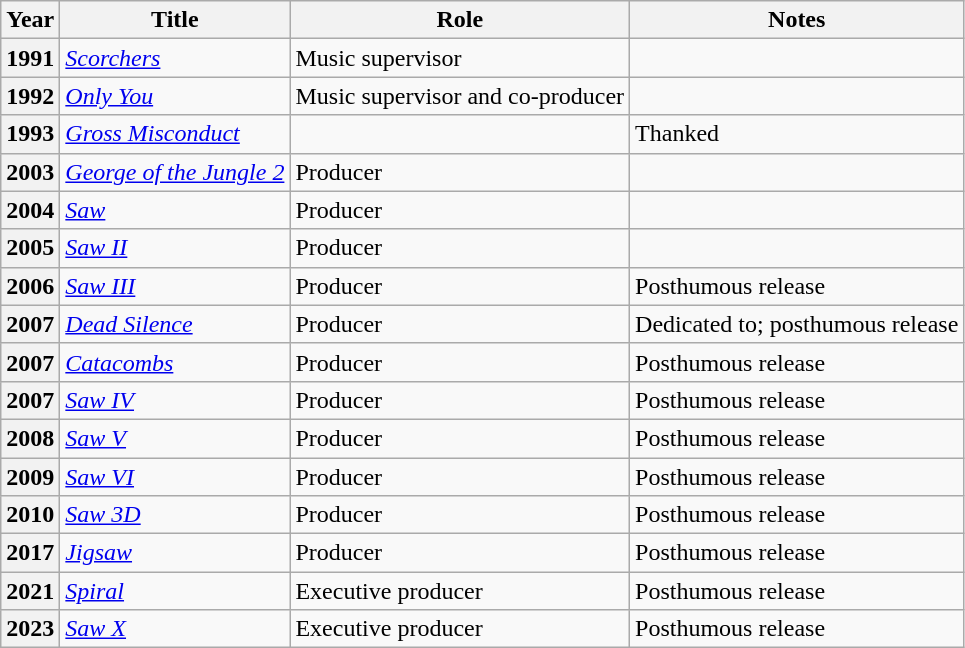<table class="wikitable plainrowheaders">
<tr>
<th scope="col">Year</th>
<th scope="col">Title</th>
<th scope="col">Role</th>
<th scope="col">Notes</th>
</tr>
<tr>
<th scope=row>1991</th>
<td><em><a href='#'>Scorchers</a></em></td>
<td>Music supervisor</td>
<td></td>
</tr>
<tr>
<th scope=row>1992</th>
<td><em><a href='#'>Only You</a></em></td>
<td>Music supervisor and co-producer</td>
<td></td>
</tr>
<tr>
<th scope=row>1993</th>
<td><em><a href='#'>Gross Misconduct</a></em></td>
<td></td>
<td>Thanked</td>
</tr>
<tr>
<th scope=row>2003</th>
<td><em><a href='#'>George of the Jungle 2</a></em></td>
<td>Producer</td>
<td></td>
</tr>
<tr>
<th scope=row>2004</th>
<td><em><a href='#'>Saw</a></em></td>
<td>Producer</td>
<td></td>
</tr>
<tr>
<th scope=row>2005</th>
<td><em><a href='#'>Saw II</a></em></td>
<td>Producer</td>
<td></td>
</tr>
<tr>
<th scope=row>2006</th>
<td><em><a href='#'>Saw III</a></em></td>
<td>Producer</td>
<td>Posthumous release</td>
</tr>
<tr>
<th scope=row>2007</th>
<td><em><a href='#'>Dead Silence</a></em></td>
<td>Producer</td>
<td>Dedicated to; posthumous release</td>
</tr>
<tr>
<th scope=row>2007</th>
<td><em><a href='#'>Catacombs</a></em></td>
<td>Producer</td>
<td>Posthumous release</td>
</tr>
<tr>
<th scope=row>2007</th>
<td><em><a href='#'>Saw IV</a></em></td>
<td>Producer</td>
<td>Posthumous release</td>
</tr>
<tr>
<th scope=row>2008</th>
<td><em><a href='#'>Saw V</a></em></td>
<td>Producer</td>
<td>Posthumous release</td>
</tr>
<tr>
<th scope=row>2009</th>
<td><em><a href='#'>Saw VI</a></em></td>
<td>Producer</td>
<td>Posthumous release</td>
</tr>
<tr>
<th scope=row>2010</th>
<td><em><a href='#'>Saw 3D</a></em></td>
<td>Producer</td>
<td>Posthumous release</td>
</tr>
<tr>
<th scope=row>2017</th>
<td><em><a href='#'>Jigsaw</a></em></td>
<td>Producer</td>
<td>Posthumous release</td>
</tr>
<tr>
<th scope=row>2021</th>
<td><em><a href='#'>Spiral</a></em></td>
<td>Executive producer</td>
<td>Posthumous release</td>
</tr>
<tr>
<th scope=row>2023</th>
<td><em><a href='#'>Saw X</a></em></td>
<td>Executive producer</td>
<td>Posthumous release</td>
</tr>
</table>
